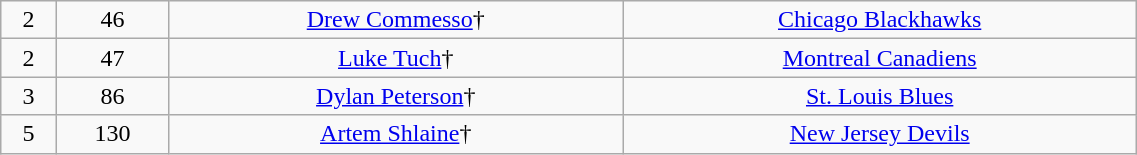<table class="wikitable" width="60%">
<tr align="center" bgcolor="">
<td>2</td>
<td>46</td>
<td><a href='#'>Drew Commesso</a>†</td>
<td><a href='#'>Chicago Blackhawks</a></td>
</tr>
<tr align="center" bgcolor="">
<td>2</td>
<td>47</td>
<td><a href='#'>Luke Tuch</a>†</td>
<td><a href='#'>Montreal Canadiens</a></td>
</tr>
<tr align="center" bgcolor="">
<td>3</td>
<td>86</td>
<td><a href='#'>Dylan Peterson</a>†</td>
<td><a href='#'>St. Louis Blues</a></td>
</tr>
<tr align="center" bgcolor="">
<td>5</td>
<td>130</td>
<td><a href='#'>Artem Shlaine</a>†</td>
<td><a href='#'>New Jersey Devils</a></td>
</tr>
</table>
